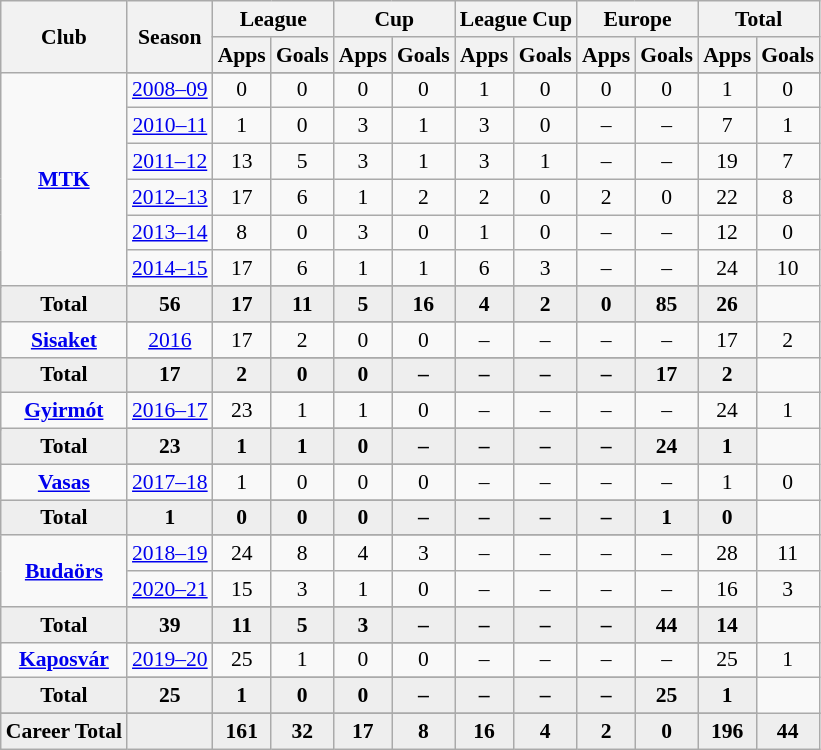<table class="wikitable" style="font-size:90%; text-align: center;">
<tr>
<th rowspan="2">Club</th>
<th rowspan="2">Season</th>
<th colspan="2">League</th>
<th colspan="2">Cup</th>
<th colspan="2">League Cup</th>
<th colspan="2">Europe</th>
<th colspan="2">Total</th>
</tr>
<tr>
<th>Apps</th>
<th>Goals</th>
<th>Apps</th>
<th>Goals</th>
<th>Apps</th>
<th>Goals</th>
<th>Apps</th>
<th>Goals</th>
<th>Apps</th>
<th>Goals</th>
</tr>
<tr ||-||-||-|->
<td rowspan="8" valign="center"><strong><a href='#'>MTK</a></strong></td>
</tr>
<tr>
<td><a href='#'>2008–09</a></td>
<td>0</td>
<td>0</td>
<td>0</td>
<td>0</td>
<td>1</td>
<td>0</td>
<td>0</td>
<td>0</td>
<td>1</td>
<td>0</td>
</tr>
<tr>
<td><a href='#'>2010–11</a></td>
<td>1</td>
<td>0</td>
<td>3</td>
<td>1</td>
<td>3</td>
<td>0</td>
<td>–</td>
<td>–</td>
<td>7</td>
<td>1</td>
</tr>
<tr>
<td><a href='#'>2011–12</a></td>
<td>13</td>
<td>5</td>
<td>3</td>
<td>1</td>
<td>3</td>
<td>1</td>
<td>–</td>
<td>–</td>
<td>19</td>
<td>7</td>
</tr>
<tr>
<td><a href='#'>2012–13</a></td>
<td>17</td>
<td>6</td>
<td>1</td>
<td>2</td>
<td>2</td>
<td>0</td>
<td>2</td>
<td>0</td>
<td>22</td>
<td>8</td>
</tr>
<tr>
<td><a href='#'>2013–14</a></td>
<td>8</td>
<td>0</td>
<td>3</td>
<td>0</td>
<td>1</td>
<td>0</td>
<td>–</td>
<td>–</td>
<td>12</td>
<td>0</td>
</tr>
<tr>
<td><a href='#'>2014–15</a></td>
<td>17</td>
<td>6</td>
<td>1</td>
<td>1</td>
<td>6</td>
<td>3</td>
<td>–</td>
<td>–</td>
<td>24</td>
<td>10</td>
</tr>
<tr>
</tr>
<tr style="font-weight:bold; background-color:#eeeeee;">
<td>Total</td>
<td>56</td>
<td>17</td>
<td>11</td>
<td>5</td>
<td>16</td>
<td>4</td>
<td>2</td>
<td>0</td>
<td>85</td>
<td>26</td>
</tr>
<tr>
<td rowspan="3" valign="center"><strong><a href='#'>Sisaket</a></strong></td>
</tr>
<tr>
<td><a href='#'>2016</a></td>
<td>17</td>
<td>2</td>
<td>0</td>
<td>0</td>
<td>–</td>
<td>–</td>
<td>–</td>
<td>–</td>
<td>17</td>
<td>2</td>
</tr>
<tr>
</tr>
<tr style="font-weight:bold; background-color:#eeeeee;">
<td>Total</td>
<td>17</td>
<td>2</td>
<td>0</td>
<td>0</td>
<td>–</td>
<td>–</td>
<td>–</td>
<td>–</td>
<td>17</td>
<td>2</td>
</tr>
<tr>
<td rowspan="3" valign="center"><strong><a href='#'>Gyirmót</a></strong></td>
</tr>
<tr>
<td><a href='#'>2016–17</a></td>
<td>23</td>
<td>1</td>
<td>1</td>
<td>0</td>
<td>–</td>
<td>–</td>
<td>–</td>
<td>–</td>
<td>24</td>
<td>1</td>
</tr>
<tr>
</tr>
<tr style="font-weight:bold; background-color:#eeeeee;">
<td>Total</td>
<td>23</td>
<td>1</td>
<td>1</td>
<td>0</td>
<td>–</td>
<td>–</td>
<td>–</td>
<td>–</td>
<td>24</td>
<td>1</td>
</tr>
<tr>
<td rowspan="3" valign="center"><strong><a href='#'>Vasas</a></strong></td>
</tr>
<tr>
<td><a href='#'>2017–18</a></td>
<td>1</td>
<td>0</td>
<td>0</td>
<td>0</td>
<td>–</td>
<td>–</td>
<td>–</td>
<td>–</td>
<td>1</td>
<td>0</td>
</tr>
<tr>
</tr>
<tr style="font-weight:bold; background-color:#eeeeee;">
<td>Total</td>
<td>1</td>
<td>0</td>
<td>0</td>
<td>0</td>
<td>–</td>
<td>–</td>
<td>–</td>
<td>–</td>
<td>1</td>
<td>0</td>
</tr>
<tr>
<td rowspan="4" valign="center"><strong><a href='#'>Budaörs</a></strong></td>
</tr>
<tr>
<td><a href='#'>2018–19</a></td>
<td>24</td>
<td>8</td>
<td>4</td>
<td>3</td>
<td>–</td>
<td>–</td>
<td>–</td>
<td>–</td>
<td>28</td>
<td>11</td>
</tr>
<tr>
<td><a href='#'>2020–21</a></td>
<td>15</td>
<td>3</td>
<td>1</td>
<td>0</td>
<td>–</td>
<td>–</td>
<td>–</td>
<td>–</td>
<td>16</td>
<td>3</td>
</tr>
<tr>
</tr>
<tr style="font-weight:bold; background-color:#eeeeee;">
<td>Total</td>
<td>39</td>
<td>11</td>
<td>5</td>
<td>3</td>
<td>–</td>
<td>–</td>
<td>–</td>
<td>–</td>
<td>44</td>
<td>14</td>
</tr>
<tr>
<td rowspan="3" valign="center"><strong><a href='#'>Kaposvár</a></strong></td>
</tr>
<tr>
<td><a href='#'>2019–20</a></td>
<td>25</td>
<td>1</td>
<td>0</td>
<td>0</td>
<td>–</td>
<td>–</td>
<td>–</td>
<td>–</td>
<td>25</td>
<td>1</td>
</tr>
<tr>
</tr>
<tr style="font-weight:bold; background-color:#eeeeee;">
<td>Total</td>
<td>25</td>
<td>1</td>
<td>0</td>
<td>0</td>
<td>–</td>
<td>–</td>
<td>–</td>
<td>–</td>
<td>25</td>
<td>1</td>
</tr>
<tr>
</tr>
<tr style="font-weight:bold; background-color:#eeeeee;">
<td rowspan="2" valign="top"><strong>Career Total</strong></td>
<td></td>
<td><strong>161</strong></td>
<td><strong>32</strong></td>
<td><strong>17</strong></td>
<td><strong>8</strong></td>
<td><strong>16</strong></td>
<td><strong>4</strong></td>
<td><strong>2</strong></td>
<td><strong>0</strong></td>
<td><strong>196</strong></td>
<td><strong>44</strong></td>
</tr>
</table>
